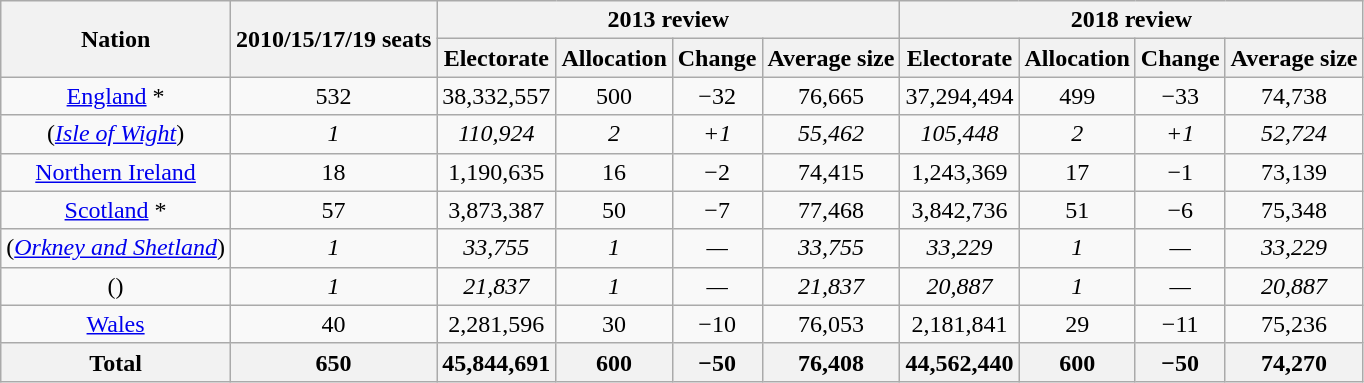<table class="wikitable sortable" style="text-align: center;">
<tr>
<th rowspan=2>Nation</th>
<th rowspan=2>2010/15/17/19 seats</th>
<th colspan=4>2013 review</th>
<th colspan=4>2018 review</th>
</tr>
<tr>
<th>Electorate</th>
<th>Allocation</th>
<th>Change</th>
<th>Average size</th>
<th>Electorate</th>
<th>Allocation</th>
<th>Change</th>
<th>Average size</th>
</tr>
<tr>
<td><a href='#'>England</a> *</td>
<td>532</td>
<td>38,332,557</td>
<td>500</td>
<td>−32</td>
<td>76,665</td>
<td>37,294,494</td>
<td>499</td>
<td>−33</td>
<td>74,738</td>
</tr>
<tr>
<td>(<em><a href='#'>Isle of Wight</a></em>)</td>
<td><em>1</em></td>
<td><em>110,924</em></td>
<td><em>2</em></td>
<td><em>+1</em></td>
<td><em>55,462</em></td>
<td><em>105,448</em></td>
<td><em>2</em></td>
<td><em>+1</em></td>
<td><em>52,724</em></td>
</tr>
<tr>
<td><a href='#'>Northern Ireland</a></td>
<td>18</td>
<td>1,190,635</td>
<td>16</td>
<td>−2</td>
<td>74,415</td>
<td>1,243,369</td>
<td>17</td>
<td>−1</td>
<td>73,139</td>
</tr>
<tr>
<td><a href='#'>Scotland</a> *</td>
<td>57</td>
<td>3,873,387</td>
<td>50</td>
<td>−7</td>
<td>77,468</td>
<td>3,842,736</td>
<td>51</td>
<td>−6</td>
<td>75,348</td>
</tr>
<tr>
<td>(<em><a href='#'>Orkney and Shetland</a></em>)</td>
<td><em>1</em></td>
<td><em>33,755</em></td>
<td><em>1</em></td>
<td><em>—</em></td>
<td><em>33,755</em></td>
<td><em>33,229</em></td>
<td><em>1</em></td>
<td><em>—</em></td>
<td><em>33,229</em></td>
</tr>
<tr>
<td>(<em></em>)</td>
<td><em>1</em></td>
<td><em>21,837</em></td>
<td><em>1</em></td>
<td><em>—</em></td>
<td><em>21,837</em></td>
<td><em>20,887</em></td>
<td><em>1</em></td>
<td><em>—</em></td>
<td><em>20,887</em></td>
</tr>
<tr>
<td><a href='#'>Wales</a></td>
<td>40</td>
<td>2,281,596</td>
<td>30</td>
<td>−10</td>
<td>76,053</td>
<td>2,181,841</td>
<td>29</td>
<td>−11</td>
<td>75,236</td>
</tr>
<tr>
<th>Total</th>
<th>650</th>
<th>45,844,691</th>
<th>600</th>
<th>−50</th>
<th>76,408</th>
<th>44,562,440</th>
<th>600</th>
<th>−50</th>
<th>74,270</th>
</tr>
</table>
